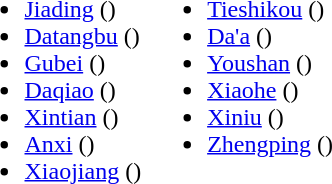<table>
<tr>
<td valign="top"><br><ul><li><a href='#'>Jiading</a> ()</li><li><a href='#'>Datangbu</a> ()</li><li><a href='#'>Gubei</a> ()</li><li><a href='#'>Daqiao</a> ()</li><li><a href='#'>Xintian</a> ()</li><li><a href='#'>Anxi</a> ()</li><li><a href='#'>Xiaojiang</a> ()</li></ul></td>
<td valign="top"><br><ul><li><a href='#'>Tieshikou</a> ()</li><li><a href='#'>Da'a</a> ()</li><li><a href='#'>Youshan</a> ()</li><li><a href='#'>Xiaohe</a> ()</li><li><a href='#'>Xiniu</a> ()</li><li><a href='#'>Zhengping</a> ()</li></ul></td>
</tr>
</table>
